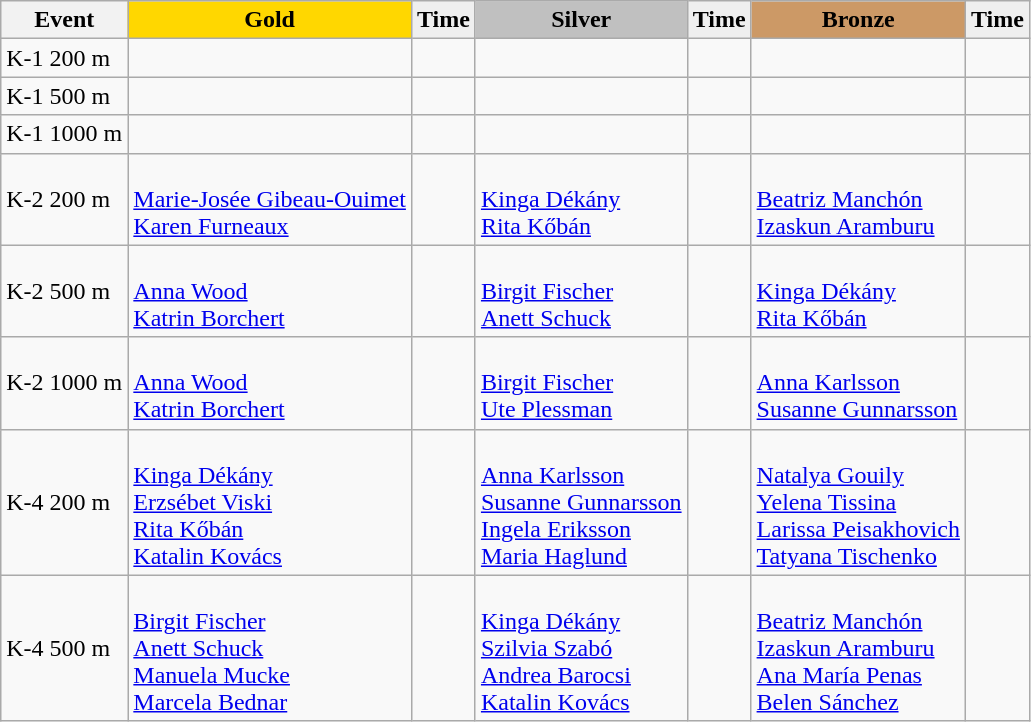<table class="wikitable">
<tr>
<th>Event</th>
<td align=center bgcolor="gold"><strong>Gold</strong></td>
<td align=center bgcolor="EFEFEF"><strong>Time</strong></td>
<td align=center bgcolor="silver"><strong>Silver</strong></td>
<td align=center bgcolor="EFEFEF"><strong>Time</strong></td>
<td align=center bgcolor="CC9966"><strong>Bronze</strong></td>
<td align=center bgcolor="EFEFEF"><strong>Time</strong></td>
</tr>
<tr>
<td>K-1 200 m</td>
<td></td>
<td></td>
<td></td>
<td></td>
<td></td>
<td></td>
</tr>
<tr>
<td>K-1 500 m</td>
<td></td>
<td></td>
<td></td>
<td></td>
<td></td>
<td></td>
</tr>
<tr>
<td>K-1 1000 m</td>
<td></td>
<td></td>
<td></td>
<td></td>
<td></td>
<td></td>
</tr>
<tr>
<td>K-2 200 m</td>
<td><br><a href='#'>Marie-Josée Gibeau-Ouimet</a><br><a href='#'>Karen Furneaux</a></td>
<td></td>
<td><br><a href='#'>Kinga Dékány</a><br><a href='#'>Rita Kőbán</a></td>
<td></td>
<td><br><a href='#'>Beatriz Manchón</a><br><a href='#'>Izaskun Aramburu</a></td>
<td></td>
</tr>
<tr>
<td>K-2 500 m</td>
<td><br><a href='#'>Anna Wood</a><br><a href='#'>Katrin Borchert</a></td>
<td></td>
<td><br><a href='#'>Birgit Fischer</a><br><a href='#'>Anett Schuck</a></td>
<td></td>
<td><br><a href='#'>Kinga Dékány</a><br><a href='#'>Rita Kőbán</a></td>
<td></td>
</tr>
<tr>
<td>K-2 1000 m</td>
<td><br><a href='#'>Anna Wood</a><br><a href='#'>Katrin Borchert</a></td>
<td></td>
<td><br><a href='#'>Birgit Fischer</a><br><a href='#'>Ute Plessman</a></td>
<td></td>
<td><br><a href='#'>Anna Karlsson</a><br><a href='#'>Susanne Gunnarsson</a></td>
<td></td>
</tr>
<tr>
<td>K-4 200 m</td>
<td><br><a href='#'>Kinga Dékány</a><br><a href='#'>Erzsébet Viski</a><br><a href='#'>Rita Kőbán</a><br><a href='#'>Katalin Kovács</a></td>
<td></td>
<td><br><a href='#'>Anna Karlsson</a><br><a href='#'>Susanne Gunnarsson</a><br><a href='#'>Ingela Eriksson</a><br><a href='#'>Maria Haglund</a></td>
<td></td>
<td><br><a href='#'>Natalya Gouily</a><br><a href='#'>Yelena Tissina</a><br><a href='#'>Larissa Peisakhovich</a><br><a href='#'>Tatyana Tischenko</a></td>
<td></td>
</tr>
<tr>
<td>K-4 500 m</td>
<td><br><a href='#'>Birgit Fischer</a><br><a href='#'>Anett Schuck</a><br><a href='#'>Manuela Mucke</a><br><a href='#'>Marcela Bednar</a></td>
<td></td>
<td><br><a href='#'>Kinga Dékány</a><br><a href='#'>Szilvia Szabó</a><br><a href='#'>Andrea Barocsi</a><br><a href='#'>Katalin Kovács</a></td>
<td></td>
<td><br><a href='#'>Beatriz Manchón</a><br><a href='#'>Izaskun Aramburu</a><br><a href='#'>Ana María Penas</a><br><a href='#'>Belen Sánchez</a></td>
<td></td>
</tr>
</table>
